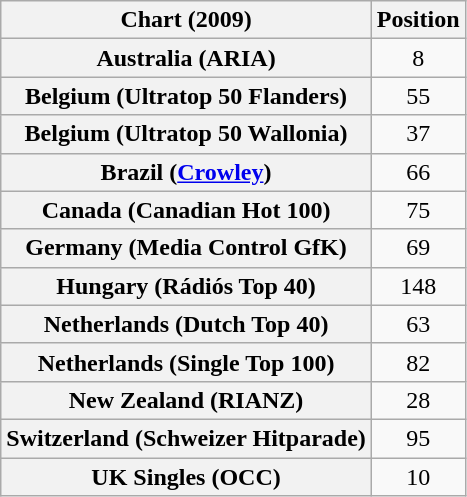<table class="wikitable sortable plainrowheaders" style="text-align:center">
<tr>
<th scope="col">Chart (2009)</th>
<th scope="col">Position</th>
</tr>
<tr>
<th scope="row">Australia (ARIA)</th>
<td>8</td>
</tr>
<tr>
<th scope="row">Belgium (Ultratop 50 Flanders)</th>
<td>55</td>
</tr>
<tr>
<th scope="row">Belgium (Ultratop 50 Wallonia)</th>
<td>37</td>
</tr>
<tr>
<th scope="row">Brazil (<a href='#'>Crowley</a>)</th>
<td>66</td>
</tr>
<tr>
<th scope="row">Canada (Canadian Hot 100)</th>
<td>75</td>
</tr>
<tr>
<th scope="row">Germany (Media Control GfK)</th>
<td>69</td>
</tr>
<tr>
<th scope="row">Hungary (Rádiós Top 40)</th>
<td>148</td>
</tr>
<tr>
<th scope="row">Netherlands (Dutch Top 40)</th>
<td>63</td>
</tr>
<tr>
<th scope="row">Netherlands (Single Top 100)</th>
<td>82</td>
</tr>
<tr>
<th scope="row">New Zealand (RIANZ)</th>
<td>28</td>
</tr>
<tr>
<th scope="row">Switzerland (Schweizer Hitparade)</th>
<td>95</td>
</tr>
<tr>
<th scope="row">UK Singles (OCC)</th>
<td>10</td>
</tr>
</table>
